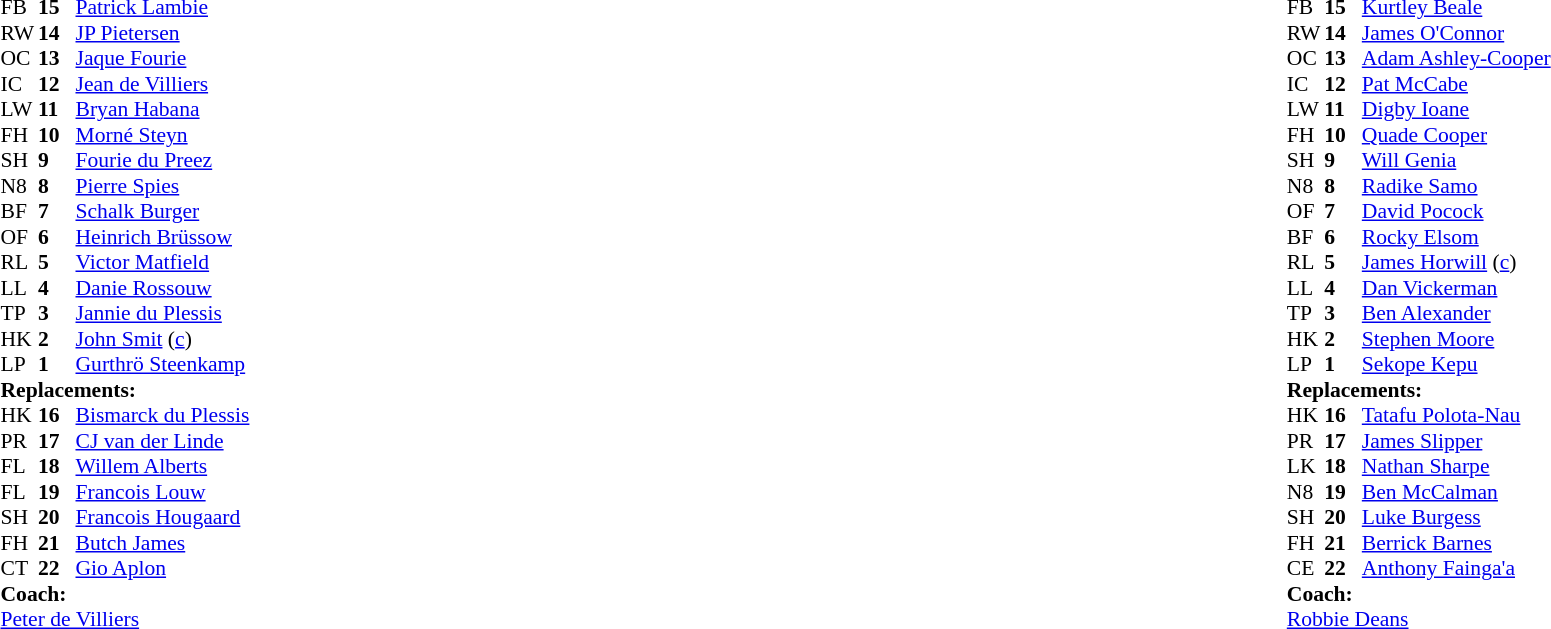<table style="width:100%;">
<tr>
<td style="vertical-align:top; width:50%;"><br><table style="font-size: 90%" cellspacing="0" cellpadding="0">
<tr>
<th width="25"></th>
<th width="25"></th>
</tr>
<tr>
<td>FB</td>
<td><strong>15</strong></td>
<td><a href='#'>Patrick Lambie</a></td>
</tr>
<tr>
<td>RW</td>
<td><strong>14</strong></td>
<td><a href='#'>JP Pietersen</a></td>
</tr>
<tr>
<td>OC</td>
<td><strong>13</strong></td>
<td><a href='#'>Jaque Fourie</a></td>
</tr>
<tr>
<td>IC</td>
<td><strong>12</strong></td>
<td><a href='#'>Jean de Villiers</a></td>
</tr>
<tr>
<td>LW</td>
<td><strong>11</strong></td>
<td><a href='#'>Bryan Habana</a></td>
<td></td>
<td></td>
</tr>
<tr>
<td>FH</td>
<td><strong>10</strong></td>
<td><a href='#'>Morné Steyn</a></td>
</tr>
<tr>
<td>SH</td>
<td><strong>9</strong></td>
<td><a href='#'>Fourie du Preez</a></td>
</tr>
<tr>
<td>N8</td>
<td><strong>8</strong></td>
<td><a href='#'>Pierre Spies</a></td>
<td></td>
<td></td>
<td></td>
<td></td>
</tr>
<tr>
<td>BF</td>
<td><strong>7</strong></td>
<td><a href='#'>Schalk Burger</a></td>
<td></td>
<td colspan="2"></td>
</tr>
<tr>
<td>OF</td>
<td><strong>6</strong></td>
<td><a href='#'>Heinrich Brüssow</a></td>
<td></td>
<td></td>
</tr>
<tr>
<td>RL</td>
<td><strong>5</strong></td>
<td><a href='#'>Victor Matfield</a></td>
</tr>
<tr>
<td>LL</td>
<td><strong>4</strong></td>
<td><a href='#'>Danie Rossouw</a></td>
</tr>
<tr>
<td>TP</td>
<td><strong>3</strong></td>
<td><a href='#'>Jannie du Plessis</a></td>
</tr>
<tr>
<td>HK</td>
<td><strong>2</strong></td>
<td><a href='#'>John Smit</a> (<a href='#'>c</a>)</td>
<td></td>
<td></td>
</tr>
<tr>
<td>LP</td>
<td><strong>1</strong></td>
<td><a href='#'>Gurthrö Steenkamp</a></td>
</tr>
<tr>
<td colspan=3><strong>Replacements:</strong></td>
</tr>
<tr>
<td>HK</td>
<td><strong>16</strong></td>
<td><a href='#'>Bismarck du Plessis</a></td>
<td></td>
<td></td>
</tr>
<tr>
<td>PR</td>
<td><strong>17</strong></td>
<td><a href='#'>CJ van der Linde</a></td>
</tr>
<tr>
<td>FL</td>
<td><strong>18</strong></td>
<td><a href='#'>Willem Alberts</a></td>
<td></td>
<td></td>
<td></td>
<td></td>
</tr>
<tr>
<td>FL</td>
<td><strong>19</strong></td>
<td><a href='#'>Francois Louw</a></td>
<td></td>
<td></td>
</tr>
<tr>
<td>SH</td>
<td><strong>20</strong></td>
<td><a href='#'>Francois Hougaard</a></td>
<td></td>
<td></td>
</tr>
<tr>
<td>FH</td>
<td><strong>21</strong></td>
<td><a href='#'>Butch James</a></td>
</tr>
<tr>
<td>CT</td>
<td><strong>22</strong></td>
<td><a href='#'>Gio Aplon</a></td>
</tr>
<tr>
<td colspan=3><strong>Coach:</strong></td>
</tr>
<tr>
<td colspan="4"> <a href='#'>Peter de Villiers</a></td>
</tr>
</table>
</td>
<td valign="top"></td>
<td style="vertical-align:top; width:50%;"><br><table cellspacing="0" cellpadding="0" style="font-size:90%; margin:auto;">
<tr>
<th width="25"></th>
<th width="25"></th>
</tr>
<tr>
<td>FB</td>
<td><strong>15</strong></td>
<td><a href='#'>Kurtley Beale</a></td>
<td></td>
<td></td>
</tr>
<tr>
<td>RW</td>
<td><strong>14</strong></td>
<td><a href='#'>James O'Connor</a></td>
</tr>
<tr>
<td>OC</td>
<td><strong>13</strong></td>
<td><a href='#'>Adam Ashley-Cooper</a></td>
</tr>
<tr>
<td>IC</td>
<td><strong>12</strong></td>
<td><a href='#'>Pat McCabe</a></td>
<td></td>
<td></td>
</tr>
<tr>
<td>LW</td>
<td><strong>11</strong></td>
<td><a href='#'>Digby Ioane</a></td>
</tr>
<tr>
<td>FH</td>
<td><strong>10</strong></td>
<td><a href='#'>Quade Cooper</a></td>
</tr>
<tr>
<td>SH</td>
<td><strong>9</strong></td>
<td><a href='#'>Will Genia</a></td>
</tr>
<tr>
<td>N8</td>
<td><strong>8</strong></td>
<td><a href='#'>Radike Samo</a></td>
<td></td>
<td></td>
</tr>
<tr>
<td>OF</td>
<td><strong>7</strong></td>
<td><a href='#'>David Pocock</a></td>
</tr>
<tr>
<td>BF</td>
<td><strong>6</strong></td>
<td><a href='#'>Rocky Elsom</a></td>
</tr>
<tr>
<td>RL</td>
<td><strong>5</strong></td>
<td><a href='#'>James Horwill</a> (<a href='#'>c</a>)</td>
</tr>
<tr>
<td>LL</td>
<td><strong>4</strong></td>
<td><a href='#'>Dan Vickerman</a></td>
<td></td>
<td></td>
</tr>
<tr>
<td>TP</td>
<td><strong>3</strong></td>
<td><a href='#'>Ben Alexander</a></td>
</tr>
<tr>
<td>HK</td>
<td><strong>2</strong></td>
<td><a href='#'>Stephen Moore</a></td>
<td></td>
<td></td>
</tr>
<tr>
<td>LP</td>
<td><strong>1</strong></td>
<td><a href='#'>Sekope Kepu</a></td>
<td></td>
<td></td>
</tr>
<tr>
<td colspan=3><strong>Replacements:</strong></td>
</tr>
<tr>
<td>HK</td>
<td><strong>16</strong></td>
<td><a href='#'>Tatafu Polota-Nau</a></td>
<td></td>
<td></td>
</tr>
<tr>
<td>PR</td>
<td><strong>17</strong></td>
<td><a href='#'>James Slipper</a></td>
<td></td>
<td></td>
</tr>
<tr>
<td>LK</td>
<td><strong>18</strong></td>
<td><a href='#'>Nathan Sharpe</a></td>
<td></td>
<td></td>
</tr>
<tr>
<td>N8</td>
<td><strong>19</strong></td>
<td><a href='#'>Ben McCalman</a></td>
<td></td>
<td></td>
</tr>
<tr>
<td>SH</td>
<td><strong>20</strong></td>
<td><a href='#'>Luke Burgess</a></td>
</tr>
<tr>
<td>FH</td>
<td><strong>21</strong></td>
<td><a href='#'>Berrick Barnes</a></td>
<td></td>
<td></td>
</tr>
<tr>
<td>CE</td>
<td><strong>22</strong></td>
<td><a href='#'>Anthony Fainga'a</a></td>
<td></td>
<td></td>
</tr>
<tr>
<td colspan=3><strong>Coach:</strong></td>
</tr>
<tr>
<td colspan="4"> <a href='#'>Robbie Deans</a></td>
</tr>
</table>
</td>
</tr>
</table>
